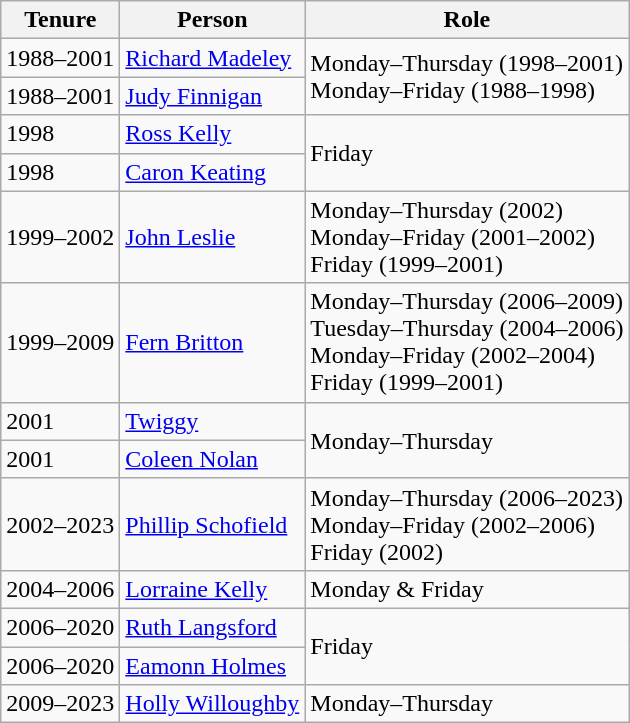<table class="wikitable">
<tr>
<th>Tenure</th>
<th>Person</th>
<th>Role</th>
</tr>
<tr>
<td>1988–2001</td>
<td><a href='#'>Richard Madeley</a></td>
<td rowspan="2">Monday–Thursday (1998–2001)<br>Monday–Friday (1988–1998)</td>
</tr>
<tr>
<td>1988–2001</td>
<td><a href='#'>Judy Finnigan</a></td>
</tr>
<tr>
<td>1998</td>
<td><a href='#'>Ross Kelly</a></td>
<td rowspan="2">Friday</td>
</tr>
<tr>
<td>1998</td>
<td><a href='#'>Caron Keating</a></td>
</tr>
<tr>
<td>1999–2002</td>
<td><a href='#'>John Leslie</a></td>
<td>Monday–Thursday (2002)<br>Monday–Friday (2001–2002)<br>Friday (1999–2001)</td>
</tr>
<tr>
<td>1999–2009</td>
<td><a href='#'>Fern Britton</a></td>
<td>Monday–Thursday (2006–2009)<br>Tuesday–Thursday (2004–2006)<br>Monday–Friday (2002–2004)<br>Friday (1999–2001)</td>
</tr>
<tr>
<td>2001</td>
<td><a href='#'>Twiggy</a></td>
<td rowspan="2">Monday–Thursday</td>
</tr>
<tr>
<td>2001</td>
<td><a href='#'>Coleen Nolan</a></td>
</tr>
<tr>
<td>2002–2023</td>
<td><a href='#'>Phillip Schofield</a></td>
<td>Monday–Thursday (2006–2023)<br>Monday–Friday (2002–2006)<br>Friday (2002)</td>
</tr>
<tr>
<td>2004–2006</td>
<td><a href='#'>Lorraine Kelly</a></td>
<td>Monday & Friday</td>
</tr>
<tr>
<td>2006–2020</td>
<td><a href='#'>Ruth Langsford</a></td>
<td rowspan="2">Friday</td>
</tr>
<tr>
<td>2006–2020</td>
<td><a href='#'>Eamonn Holmes</a></td>
</tr>
<tr>
<td>2009–2023</td>
<td><a href='#'>Holly Willoughby</a></td>
<td>Monday–Thursday</td>
</tr>
</table>
